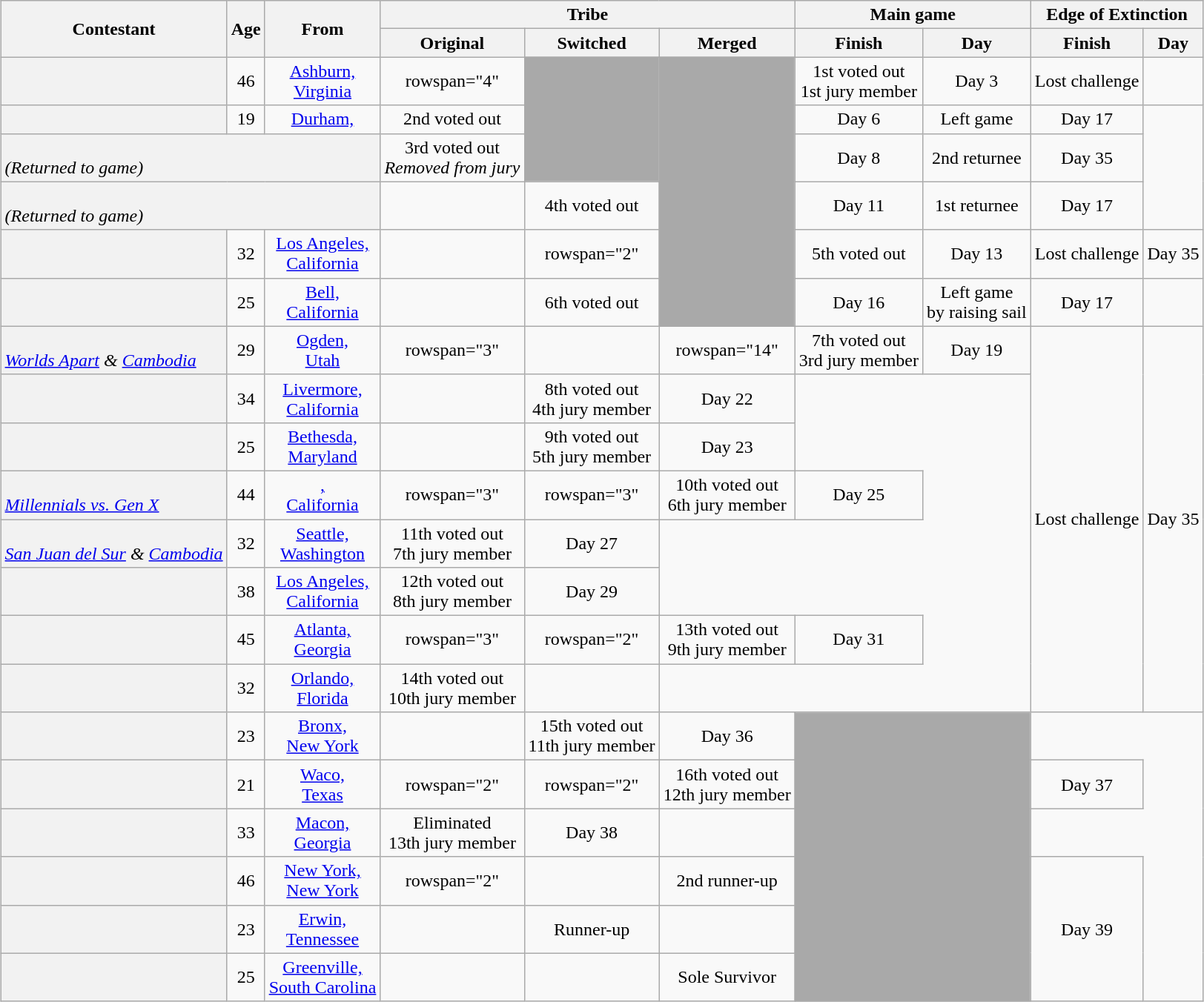<table class="wikitable sortable" style="margin:auto; text-align:center">
<tr>
<th rowspan="2" scope="col">Contestant</th>
<th rowspan="2" scope="col">Age</th>
<th rowspan="2" scope="col" class=unsortable>From</th>
<th colspan="3" scope="colgroup">Tribe</th>
<th colspan="2" scope="colgroup">Main game</th>
<th colspan="2" scope="col" class="unsortable">Edge of Extinction</th>
</tr>
<tr>
<th scope="col">Original</th>
<th scope="col">Switched</th>
<th scope="col" class=unsortable>Merged</th>
<th scope="col" class=unsortable>Finish</th>
<th scope="col" class=unsortable>Day</th>
<th scope="col" class=unsortable>Finish</th>
<th scope="col" class=unsortable>Day</th>
</tr>
<tr>
<th scope="row" style="text-align:left"></th>
<td>46</td>
<td><a href='#'>Ashburn,<br>Virginia</a></td>
<td>rowspan="4" </td>
<td rowspan="3" bgcolor="darkgrey"></td>
<td rowspan="6" bgcolor="darkgrey"></td>
<td>1st voted out<br>1st jury member</td>
<td>Day 3</td>
<td>Lost challenge</td>
<td></td>
</tr>
<tr>
<th scope="row" style="text-align:left"></th>
<td>19</td>
<td><a href='#'>Durham,<br></a></td>
<td>2nd voted out</td>
<td>Day 6</td>
<td>Left game<br></td>
<td>Day 17</td>
</tr>
<tr>
<th colspan="3" scope="row" style="text-align:left;font-weight:normal"><em><br>(Returned to game)</em></th>
<td>3rd voted out<br><em>Removed from jury</em></td>
<td>Day 8</td>
<td>2nd returnee</td>
<td>Day 35</td>
</tr>
<tr>
<th colspan="3" scope="row" style="text-align:left;font-weight:normal"><em><br>(Returned to game)</em></th>
<td></td>
<td>4th voted out</td>
<td>Day 11</td>
<td>1st returnee</td>
<td>Day 17</td>
</tr>
<tr>
<th scope="row" style="text-align:left;font-weight:normal"><strong></strong><br></th>
<td>32</td>
<td><a href='#'>Los Angeles,<br>California</a></td>
<td></td>
<td>rowspan="2" </td>
<td>5th voted out<br></td>
<td>Day 13</td>
<td>Lost challenge</td>
<td>Day 35</td>
</tr>
<tr>
<th scope="row" style="text-align:left"></th>
<td>25</td>
<td><a href='#'>Bell,<br>California</a></td>
<td></td>
<td>6th voted out</td>
<td>Day 16</td>
<td>Left game<br>by raising sail</td>
<td>Day 17</td>
</tr>
<tr>
<th scope="row" style="text-align:left;font-weight:normal"><strong></strong><br><em><a href='#'>Worlds Apart</a> & <a href='#'>Cambodia</a></em></th>
<td>29</td>
<td><a href='#'>Ogden,<br>Utah</a></td>
<td>rowspan="3" </td>
<td></td>
<td>rowspan="14" </td>
<td>7th voted out<br>3rd jury member</td>
<td>Day 19</td>
<td rowspan="8">Lost challenge</td>
<td rowspan="8">Day 35</td>
</tr>
<tr>
<th scope="row" style="text-align:left"></th>
<td>34</td>
<td><a href='#'>Livermore,<br>California</a></td>
<td></td>
<td>8th voted out<br>4th jury member</td>
<td>Day 22</td>
</tr>
<tr>
<th scope="row" style="text-align:left"></th>
<td>25</td>
<td><a href='#'>Bethesda,<br>Maryland</a></td>
<td></td>
<td>9th voted out<br>5th jury member</td>
<td>Day 23</td>
</tr>
<tr>
<th scope="row" style="text-align:left;font-weight:normal"><strong></strong><br><em><a href='#'>Millennials vs. Gen X</a></em></th>
<td>44</td>
<td><a href='#'>,<br>California</a></td>
<td>rowspan="3" </td>
<td>rowspan="3" </td>
<td>10th voted out<br>6th jury member</td>
<td>Day 25</td>
</tr>
<tr>
<th scope="row" style="text-align:left;font-weight:normal"><strong></strong><br><em><a href='#'>San Juan del Sur</a> & <a href='#'>Cambodia</a></em></th>
<td>32</td>
<td><a href='#'>Seattle,<br>Washington</a></td>
<td>11th voted out<br>7th jury member</td>
<td>Day 27</td>
</tr>
<tr>
<th scope="row" style="text-align:left"></th>
<td>38</td>
<td><a href='#'>Los Angeles,<br>California</a></td>
<td>12th voted out<br>8th jury member</td>
<td>Day 29</td>
</tr>
<tr>
<th scope="row" style="text-align:left"></th>
<td>45</td>
<td><a href='#'>Atlanta,<br>Georgia</a></td>
<td>rowspan="3" </td>
<td>rowspan="2" </td>
<td>13th voted out<br>9th jury member</td>
<td>Day 31</td>
</tr>
<tr>
<th scope="row" style="text-align:left"></th>
<td>32</td>
<td><a href='#'>Orlando,<br>Florida</a></td>
<td>14th voted out<br>10th jury member</td>
<td></td>
</tr>
<tr>
<th scope="row" style="text-align:left"></th>
<td>23</td>
<td><a href='#'>Bronx,<br>New York</a></td>
<td></td>
<td>15th voted out<br>11th jury member</td>
<td>Day 36</td>
<td colspan="2" rowspan="6" bgcolor="darkgray"></td>
</tr>
<tr>
<th scope="row" style="text-align:left"></th>
<td>21</td>
<td><a href='#'>Waco,<br>Texas</a></td>
<td>rowspan="2" </td>
<td>rowspan="2" </td>
<td>16th voted out<br>12th jury member</td>
<td>Day 37</td>
</tr>
<tr>
<th scope="row" style="text-align:left"></th>
<td>33</td>
<td><a href='#'>Macon,<br>Georgia</a></td>
<td>Eliminated<br>13th jury member</td>
<td>Day 38</td>
</tr>
<tr>
<th scope="row" style="text-align:left"></th>
<td>46</td>
<td><a href='#'>New York,<br>New York</a></td>
<td>rowspan="2" </td>
<td></td>
<td>2nd runner-up</td>
<td rowspan="3">Day 39</td>
</tr>
<tr>
<th scope="row" style="text-align:left"></th>
<td>23</td>
<td><a href='#'>Erwin,<br>Tennessee</a></td>
<td></td>
<td>Runner-up</td>
</tr>
<tr>
<th scope="row" style="text-align:left"></th>
<td>25</td>
<td><a href='#'>Greenville,<br>South Carolina</a></td>
<td></td>
<td></td>
<td>Sole Survivor</td>
</tr>
</table>
